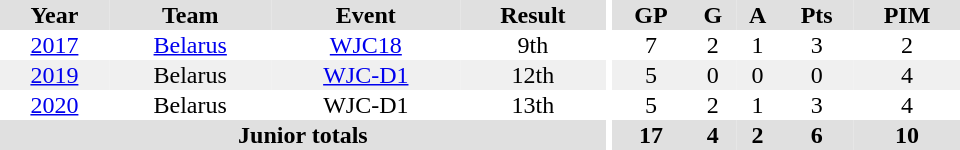<table border="0" cellpadding="1" cellspacing="0" ID="Table3" style="text-align:center; width:40em">
<tr ALIGN="center" bgcolor="#e0e0e0">
<th>Year</th>
<th>Team</th>
<th>Event</th>
<th>Result</th>
<th rowspan="99" bgcolor="#ffffff"></th>
<th>GP</th>
<th>G</th>
<th>A</th>
<th>Pts</th>
<th>PIM</th>
</tr>
<tr>
<td><a href='#'>2017</a></td>
<td><a href='#'>Belarus</a></td>
<td><a href='#'>WJC18</a></td>
<td>9th</td>
<td>7</td>
<td>2</td>
<td>1</td>
<td>3</td>
<td>2</td>
</tr>
<tr bgcolor="#f0f0f0">
<td><a href='#'>2019</a></td>
<td>Belarus</td>
<td><a href='#'>WJC-D1</a></td>
<td>12th</td>
<td>5</td>
<td>0</td>
<td>0</td>
<td>0</td>
<td>4</td>
</tr>
<tr>
<td><a href='#'>2020</a></td>
<td>Belarus</td>
<td>WJC-D1</td>
<td>13th</td>
<td>5</td>
<td>2</td>
<td>1</td>
<td>3</td>
<td>4</td>
</tr>
<tr bgcolor="#e0e0e0">
<th colspan="4">Junior totals</th>
<th>17</th>
<th>4</th>
<th>2</th>
<th>6</th>
<th>10</th>
</tr>
</table>
